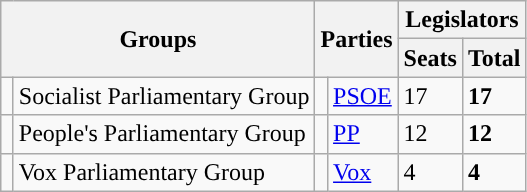<table class="wikitable" style="text-align:left;">
<tr>
<th rowspan="2" colspan="2">Groups</th>
<th rowspan="2" colspan="2">Parties</th>
<th colspan="2">Legislators</th>
</tr>
<tr>
<th>Seats</th>
<th>Total</th>
</tr>
<tr>
<td width="1" style="color:inherit;background:"></td>
<td>Socialist Parliamentary Group</td>
<td width="1" style="color:inherit;background:"></td>
<td><a href='#'>PSOE</a></td>
<td>17</td>
<td><strong>17</strong></td>
</tr>
<tr>
<td style="color:inherit;background:"></td>
<td>People's Parliamentary Group</td>
<td style="color:inherit;background:"></td>
<td><a href='#'>PP</a></td>
<td>12</td>
<td><strong>12</strong></td>
</tr>
<tr>
<td style="color:inherit;background:"></td>
<td>Vox Parliamentary Group</td>
<td style="color:inherit;background:"></td>
<td><a href='#'>Vox</a></td>
<td>4</td>
<td><strong>4</strong></td>
</tr>
</table>
